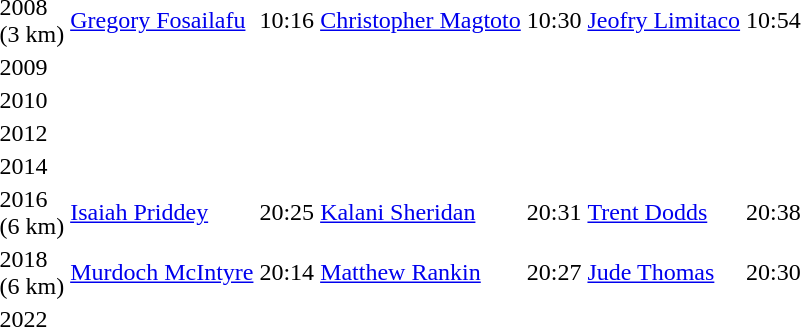<table>
<tr>
<td>2008<br>(3 km)</td>
<td align=left><a href='#'>Gregory Fosailafu</a> <br> </td>
<td>10:16</td>
<td align=left><a href='#'>Christopher Magtoto</a> <br> </td>
<td>10:30</td>
<td align=left><a href='#'>Jeofry Limitaco</a> <br> </td>
<td>10:54</td>
</tr>
<tr>
<td>2009<br></td>
<td align=left></td>
<td></td>
<td align=left></td>
<td></td>
<td align=left></td>
<td></td>
</tr>
<tr>
<td>2010<br></td>
<td align=left></td>
<td></td>
<td align=left></td>
<td></td>
<td align=left></td>
<td></td>
</tr>
<tr>
<td>2012<br></td>
<td align=left></td>
<td></td>
<td align=left></td>
<td></td>
<td align=left></td>
<td></td>
</tr>
<tr>
<td>2014<br></td>
<td align=left></td>
<td></td>
<td align=left></td>
<td></td>
<td align=left></td>
<td></td>
</tr>
<tr>
<td>2016<br>(6 km)</td>
<td align=left><a href='#'>Isaiah Priddey</a> <br> </td>
<td>20:25</td>
<td align=left><a href='#'>Kalani Sheridan</a> <br> </td>
<td>20:31</td>
<td align=left><a href='#'>Trent Dodds</a> <br> </td>
<td>20:38</td>
</tr>
<tr>
<td>2018<br>(6 km)</td>
<td align=left><a href='#'>Murdoch McIntyre</a> <br> </td>
<td>20:14</td>
<td align=left><a href='#'>Matthew Rankin</a> <br> </td>
<td>20:27</td>
<td align=left><a href='#'>Jude Thomas</a> <br> </td>
<td>20:30</td>
</tr>
<tr>
<td>2022<br></td>
<td align=left></td>
<td></td>
<td align=left></td>
<td></td>
<td align=left></td>
<td></td>
</tr>
</table>
